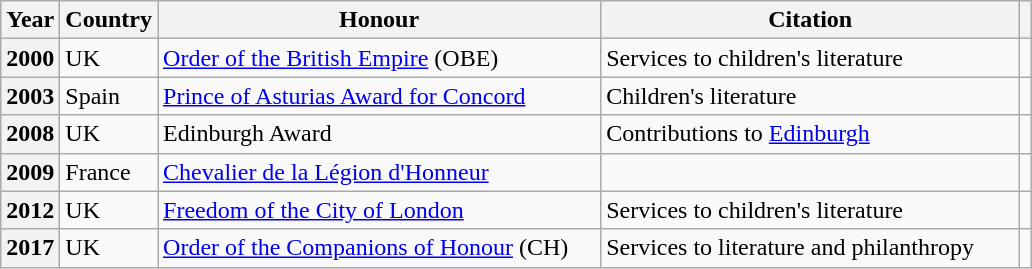<table class="wikitable sortable plainrowheaders">
<tr>
<th scope=col>Year</th>
<th scope=col style="width: 2em">Country</th>
<th scope=col style="width: 18em">Honour</th>
<th scope=col style="width: 17em">Citation</th>
<th scope=col class=unsortable></th>
</tr>
<tr>
<th scope=row style="text-align: center">2000</th>
<td>UK</td>
<td><a href='#'>Order of the British Empire</a> (OBE)</td>
<td>Services to children's literature</td>
<td style="text-align: center"></td>
</tr>
<tr>
<th scope=row style="text-align: center">2003</th>
<td>Spain</td>
<td><a href='#'>Prince of Asturias Award for Concord</a></td>
<td>Children's literature</td>
<td style="text-align: center"></td>
</tr>
<tr>
<th scope=row style="text-align: center">2008</th>
<td>UK</td>
<td>Edinburgh Award</td>
<td>Contributions to <a href='#'>Edinburgh</a></td>
<td style="text-align: center"></td>
</tr>
<tr>
<th scope=row style="text-align: center">2009</th>
<td>France</td>
<td><a href='#'>Chevalier de la Légion d'Honneur</a></td>
<td></td>
<td style="text-align: center"></td>
</tr>
<tr>
<th scope=row style="text-align: center">2012</th>
<td>UK</td>
<td><a href='#'>Freedom of the City of London</a></td>
<td>Services to children's literature</td>
<td style="text-align: center"></td>
</tr>
<tr>
<th scope=row style="text-align: center">2017</th>
<td>UK</td>
<td><a href='#'>Order of the Companions of Honour</a> (CH)</td>
<td>Services to literature and philanthropy</td>
<td style="text-align: center"></td>
</tr>
</table>
